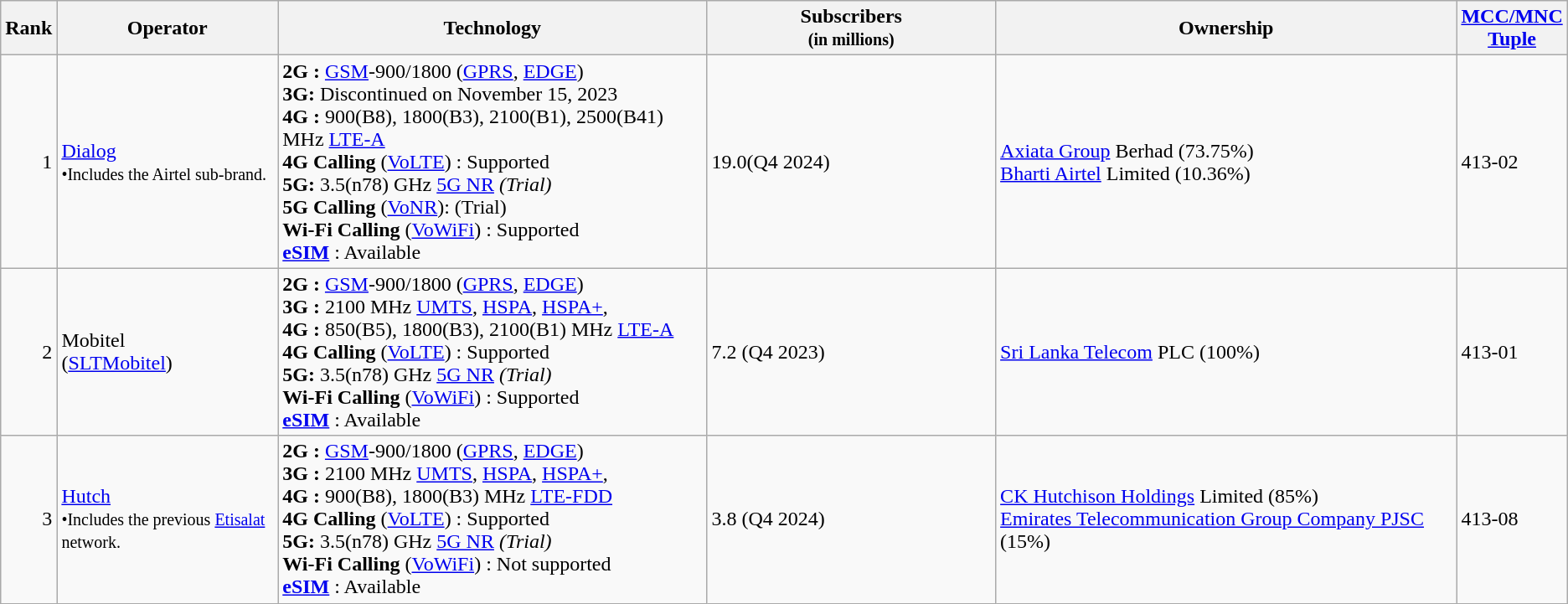<table class="wikitable">
<tr>
<th style="width:3%;">Rank</th>
<th ! style="width:15%;">Operator</th>
<th ! style="width:30%;">Technology</th>
<th ! style="width:20%;">Subscribers<br><small>(in millions)</small></th>
<th ! style="width:32%;">Ownership</th>
<th><a href='#'>MCC/MNC Tuple</a></th>
</tr>
<tr>
<td align=right>1</td>
<td><a href='#'>Dialog</a><br><small>•Includes the Airtel sub-brand.</small></td>
<td><strong>2G :</strong> <a href='#'>GSM</a>-900/1800 (<a href='#'>GPRS</a>, <a href='#'>EDGE</a>)<br><strong>3G:</strong> Discontinued on November 15, 2023<br><strong>4G :</strong> 900(B8), 1800(B3), 2100(B1), 2500(B41) MHz <a href='#'>LTE-A</a><br><strong>4G Calling</strong> (<a href='#'>VoLTE</a>) : Supported<br><strong>5G:</strong> 3.5(n78) GHz <a href='#'>5G NR</a> <em>(Trial)</em><br><strong>5G Calling</strong> (<a href='#'>VoNR</a>): (Trial)<br><strong>Wi-Fi Calling</strong> (<a href='#'>VoWiFi</a>) : Supported <br><strong><a href='#'>eSIM</a></strong>  : Available</td>
<td> 19.0(Q4 2024)</td>
<td><a href='#'>Axiata Group</a> Berhad (73.75%)<br> <a href='#'>Bharti Airtel</a> Limited (10.36%) </td>
<td>413-02</td>
</tr>
<tr>
<td align=right>2</td>
<td>Mobitel<br>(<a href='#'>SLTMobitel</a>)</td>
<td><strong>2G :</strong> <a href='#'>GSM</a>-900/1800 (<a href='#'>GPRS</a>, <a href='#'>EDGE</a>)<br><strong>3G :</strong> 2100 MHz <a href='#'>UMTS</a>, <a href='#'>HSPA</a>, <a href='#'>HSPA+</a>, <br><strong>4G :</strong> 850(B5), 1800(B3), 2100(B1) MHz <a href='#'>LTE-A</a><br><strong>4G Calling</strong> (<a href='#'>VoLTE</a>) : Supported <br><strong>5G:</strong> 3.5(n78) GHz <a href='#'>5G NR</a> <em>(Trial)</em><br><strong>Wi-Fi Calling</strong> (<a href='#'>VoWiFi</a>) : Supported <br><strong><a href='#'>eSIM</a></strong>  : Available</td>
<td>7.2 (Q4 2023)</td>
<td><a href='#'>Sri Lanka Telecom</a> PLC (100%)</td>
<td>413-01</td>
</tr>
<tr>
<td align=right>3</td>
<td><a href='#'>Hutch</a><br><small>•Includes the previous <a href='#'>Etisalat</a> network.</small></td>
<td><strong>2G :</strong> <a href='#'>GSM</a>-900/1800 (<a href='#'>GPRS</a>, <a href='#'>EDGE</a>)<br><strong>3G :</strong> 2100 MHz <a href='#'>UMTS</a>, <a href='#'>HSPA</a>, <a href='#'>HSPA+</a>, <br><strong>4G :</strong> 900(B8), 1800(B3) MHz <a href='#'>LTE-FDD</a> <br><strong>4G Calling</strong> (<a href='#'>VoLTE</a>) : Supported <br><strong>5G:</strong> 3.5(n78) GHz <a href='#'>5G NR</a> <em>(Trial)</em><br><strong>Wi-Fi Calling</strong> (<a href='#'>VoWiFi</a>) : Not supported <br><strong><a href='#'>eSIM</a></strong>  : Available</td>
<td> 3.8 (Q4 2024)</td>
<td><a href='#'>CK Hutchison Holdings</a> Limited (85%)<br><a href='#'>Emirates Telecommunication Group Company PJSC</a> (15%)</td>
<td>413-08</td>
</tr>
</table>
